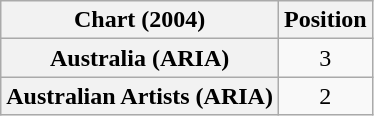<table class="wikitable plainrowheaders" style="text-align:center">
<tr>
<th>Chart (2004)</th>
<th>Position</th>
</tr>
<tr>
<th scope="row">Australia (ARIA)</th>
<td>3</td>
</tr>
<tr>
<th scope="row">Australian Artists (ARIA)</th>
<td>2</td>
</tr>
</table>
